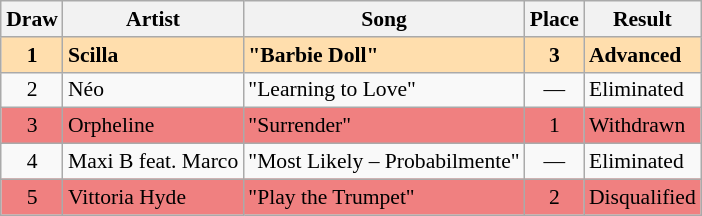<table class="sortable wikitable" style="margin: 1em auto 1em auto; font-size:90%; text-align:center">
<tr>
<th>Draw</th>
<th>Artist</th>
<th>Song</th>
<th>Place</th>
<th>Result</th>
</tr>
<tr style="font-weight:bold; background:navajowhite;">
<td>1</td>
<td align="left">Scilla</td>
<td align="left">"Barbie Doll"</td>
<td>3</td>
<td align="left">Advanced</td>
</tr>
<tr>
<td>2</td>
<td align="left">Néo</td>
<td align="left">"Learning to Love"</td>
<td data-sort-value="4">—</td>
<td align="left">Eliminated</td>
</tr>
<tr bgcolor="#F08080">
<td>3</td>
<td align="left">Orpheline</td>
<td align="left">"Surrender"</td>
<td>1</td>
<td align="left">Withdrawn</td>
</tr>
<tr>
<td>4</td>
<td align="left">Maxi B feat. Marco</td>
<td align="left">"Most Likely – Probabilmente"</td>
<td data-sort-value="4">—</td>
<td align="left">Eliminated</td>
</tr>
<tr bgcolor="#F08080">
<td>5</td>
<td align="left">Vittoria Hyde</td>
<td align="left">"Play the Trumpet"</td>
<td>2</td>
<td align="left">Disqualified</td>
</tr>
</table>
